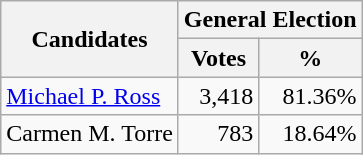<table class=wikitable>
<tr>
<th colspan=1 rowspan=2><strong>Candidates</strong></th>
<th colspan=2><strong>General Election</strong></th>
</tr>
<tr>
<th>Votes</th>
<th>%</th>
</tr>
<tr>
<td><a href='#'>Michael P. Ross</a></td>
<td align="right">3,418</td>
<td align="right">81.36%</td>
</tr>
<tr>
<td>Carmen M. Torre</td>
<td align="right">783</td>
<td align="right">18.64%</td>
</tr>
</table>
